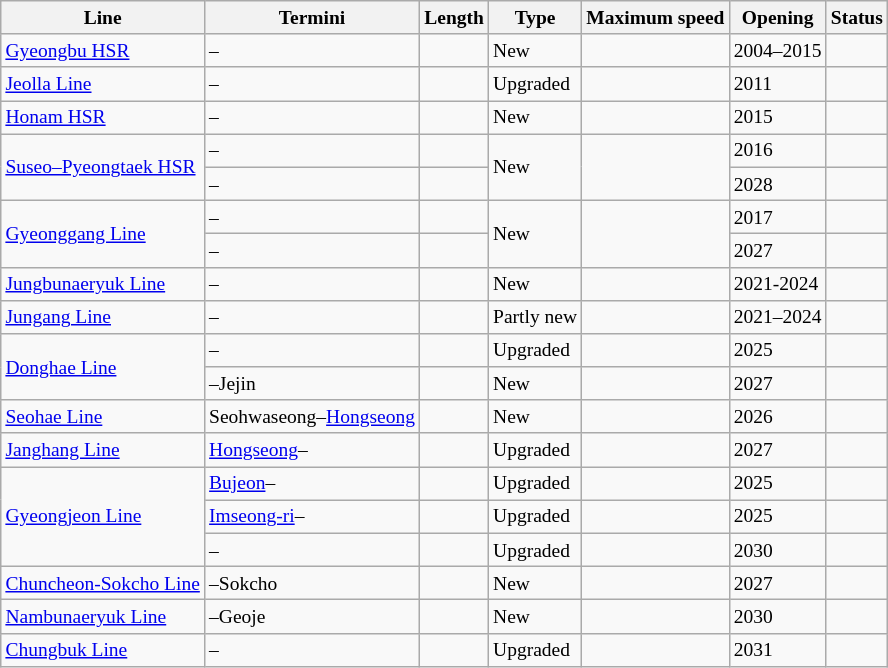<table class="wikitable sortable static-row-numbers static-row-header-hash" style="font-size:small;">
<tr>
<th>Line</th>
<th>Termini</th>
<th data-sort-type="number">Length</th>
<th>Type</th>
<th>Maximum speed</th>
<th>Opening</th>
<th>Status</th>
</tr>
<tr>
<td><a href='#'>Gyeongbu HSR</a></td>
<td>–</td>
<td></td>
<td>New</td>
<td></td>
<td>2004–2015</td>
<td></td>
</tr>
<tr>
<td><a href='#'>Jeolla Line</a></td>
<td>–</td>
<td></td>
<td>Upgraded</td>
<td></td>
<td>2011</td>
<td></td>
</tr>
<tr>
<td><a href='#'>Honam HSR</a></td>
<td>–</td>
<td></td>
<td>New</td>
<td></td>
<td>2015</td>
<td></td>
</tr>
<tr>
<td rowspan="2"><a href='#'>Suseo–Pyeongtaek HSR</a></td>
<td>–</td>
<td></td>
<td rowspan="2">New</td>
<td rowspan="2"></td>
<td>2016</td>
<td></td>
</tr>
<tr>
<td>–</td>
<td></td>
<td>2028</td>
<td></td>
</tr>
<tr>
<td rowspan="2"><a href='#'>Gyeonggang Line</a></td>
<td>–</td>
<td></td>
<td rowspan="2">New</td>
<td rowspan="2"></td>
<td>2017</td>
<td></td>
</tr>
<tr>
<td>–</td>
<td></td>
<td>2027</td>
<td></td>
</tr>
<tr>
<td><a href='#'>Jungbunaeryuk Line</a></td>
<td>–</td>
<td></td>
<td>New</td>
<td></td>
<td>2021-2024</td>
<td></td>
</tr>
<tr>
<td><a href='#'>Jungang Line</a></td>
<td>–</td>
<td></td>
<td>Partly new</td>
<td></td>
<td>2021–2024</td>
<td></td>
</tr>
<tr>
<td rowspan="2"><a href='#'>Donghae Line</a></td>
<td>–</td>
<td></td>
<td>Upgraded</td>
<td></td>
<td>2025</td>
<td></td>
</tr>
<tr>
<td>–Jejin</td>
<td></td>
<td>New</td>
<td></td>
<td>2027</td>
<td></td>
</tr>
<tr>
<td><a href='#'>Seohae Line</a></td>
<td>Seohwaseong–<a href='#'>Hongseong</a></td>
<td></td>
<td>New</td>
<td></td>
<td>2026</td>
<td></td>
</tr>
<tr>
<td><a href='#'>Janghang Line</a></td>
<td><a href='#'>Hongseong</a>–</td>
<td></td>
<td>Upgraded</td>
<td></td>
<td>2027</td>
<td></td>
</tr>
<tr>
<td rowspan="3"><a href='#'>Gyeongjeon Line</a></td>
<td><a href='#'>Bujeon</a>–</td>
<td></td>
<td>Upgraded</td>
<td></td>
<td>2025</td>
<td></td>
</tr>
<tr>
<td><a href='#'>Imseong-ri</a>–</td>
<td></td>
<td>Upgraded</td>
<td></td>
<td>2025</td>
<td></td>
</tr>
<tr>
<td>–</td>
<td></td>
<td>Upgraded</td>
<td></td>
<td>2030</td>
<td></td>
</tr>
<tr>
<td><a href='#'>Chuncheon-Sokcho Line</a></td>
<td>–Sokcho</td>
<td></td>
<td>New</td>
<td></td>
<td>2027</td>
<td></td>
</tr>
<tr>
<td><a href='#'>Nambunaeryuk Line</a></td>
<td>–Geoje</td>
<td></td>
<td>New</td>
<td></td>
<td>2030</td>
<td></td>
</tr>
<tr>
<td><a href='#'>Chungbuk Line</a></td>
<td>–</td>
<td></td>
<td>Upgraded</td>
<td></td>
<td>2031</td>
<td></td>
</tr>
</table>
